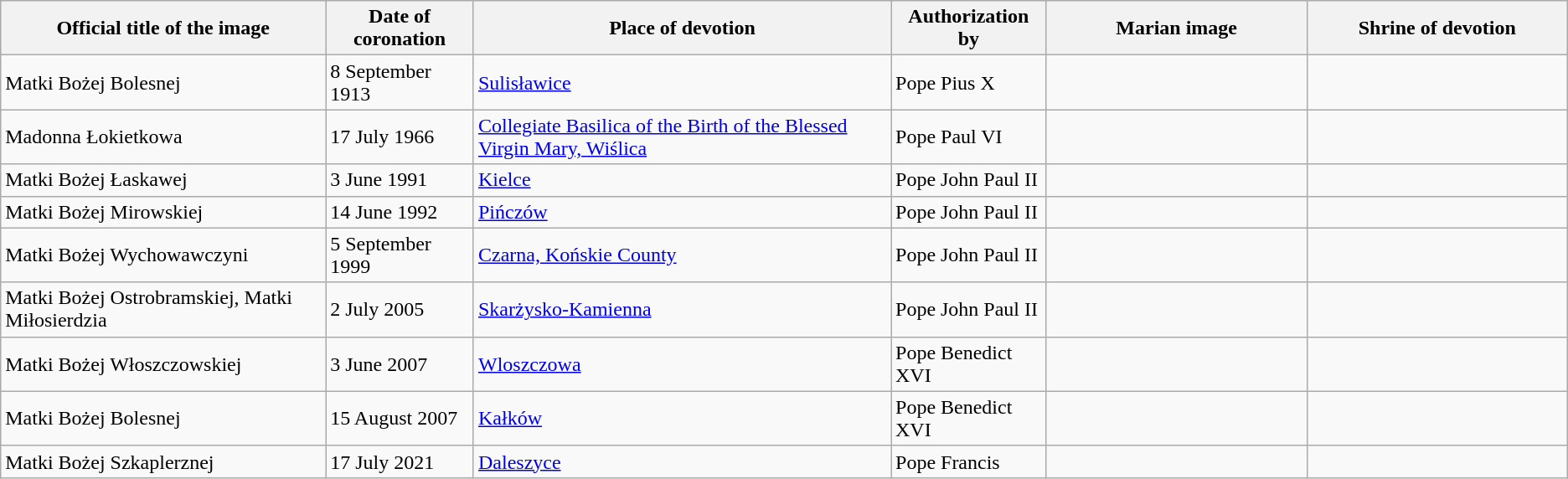<table class="wikitable sortable">
<tr>
<th>Official title of the image</th>
<th data-sort-type="date">Date of coronation</th>
<th>Place of devotion</th>
<th>Authorization by</th>
<th width=200px class=unsortable>Marian image</th>
<th width=200px class=unsortable>Shrine of devotion</th>
</tr>
<tr>
<td>Matki Bożej Bolesnej</td>
<td>8 September 1913</td>
<td><a href='#'>Sulisławice</a></td>
<td>Pope Pius X</td>
<td></td>
<td></td>
</tr>
<tr>
<td>Madonna Łokietkowa</td>
<td>17 July 1966</td>
<td><a href='#'>Collegiate Basilica of the Birth of the Blessed Virgin Mary, Wiślica</a></td>
<td>Pope Paul VI</td>
<td></td>
<td></td>
</tr>
<tr>
<td>Matki Bożej Łaskawej</td>
<td>3 June 1991</td>
<td><a href='#'>Kielce</a></td>
<td>Pope John Paul II</td>
<td></td>
<td></td>
</tr>
<tr>
<td>Matki Bożej Mirowskiej</td>
<td>14 June 1992</td>
<td><a href='#'>Pińczów</a></td>
<td>Pope John Paul II</td>
<td></td>
<td></td>
</tr>
<tr>
<td>Matki Bożej Wychowawczyni</td>
<td>5 September 1999</td>
<td><a href='#'>Czarna, Końskie County</a></td>
<td>Pope John Paul II</td>
<td></td>
<td></td>
</tr>
<tr>
<td>Matki Bożej Ostrobramskiej, Matki Miłosierdzia</td>
<td>2 July 2005</td>
<td><a href='#'>Skarżysko-Kamienna</a></td>
<td>Pope John Paul II</td>
<td></td>
<td></td>
</tr>
<tr>
<td>Matki Bożej Włoszczowskiej</td>
<td>3 June 2007</td>
<td><a href='#'>Wloszczowa</a></td>
<td>Pope Benedict XVI</td>
<td></td>
<td></td>
</tr>
<tr>
<td>Matki Bożej Bolesnej</td>
<td>15 August 2007</td>
<td><a href='#'>Kałków</a></td>
<td>Pope Benedict XVI</td>
<td></td>
<td></td>
</tr>
<tr>
<td>Matki Bożej Szkaplerznej</td>
<td>17 July 2021</td>
<td><a href='#'>Daleszyce</a></td>
<td>Pope Francis</td>
<td></td>
<td></td>
</tr>
</table>
